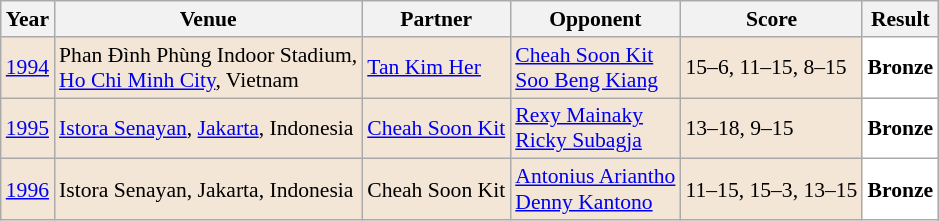<table class="sortable wikitable" style="font-size: 90%;">
<tr>
<th>Year</th>
<th>Venue</th>
<th>Partner</th>
<th>Opponent</th>
<th>Score</th>
<th>Result</th>
</tr>
<tr style="background:#F3E6D7">
<td align="center"><a href='#'>1994</a></td>
<td align="left">Phan Đình Phùng Indoor Stadium,<br><a href='#'>Ho Chi Minh City</a>, Vietnam</td>
<td align="left"> <a href='#'>Tan Kim Her</a></td>
<td align="left"> <a href='#'>Cheah Soon Kit</a> <br>  <a href='#'>Soo Beng Kiang</a></td>
<td align="left">15–6, 11–15, 8–15</td>
<td style="text-align:left; background:white"> <strong>Bronze</strong></td>
</tr>
<tr style="background:#F3E6D7">
<td align="center"><a href='#'>1995</a></td>
<td align="left"><a href='#'>Istora Senayan</a>, <a href='#'>Jakarta</a>, Indonesia</td>
<td align="left"> <a href='#'>Cheah Soon Kit</a></td>
<td align="left"> <a href='#'>Rexy Mainaky</a> <br>  <a href='#'>Ricky Subagja</a></td>
<td align="left">13–18, 9–15</td>
<td style="text-align:left; background:white"> <strong>Bronze</strong></td>
</tr>
<tr style="background:#F3E6D7">
<td align="center"><a href='#'>1996</a></td>
<td align="left">Istora Senayan, Jakarta, Indonesia</td>
<td align="left"> Cheah Soon Kit</td>
<td align="left"> <a href='#'>Antonius Ariantho</a> <br>  <a href='#'>Denny Kantono</a></td>
<td align="left">11–15, 15–3, 13–15</td>
<td style="text-align:left; background:white"> <strong>Bronze</strong></td>
</tr>
</table>
